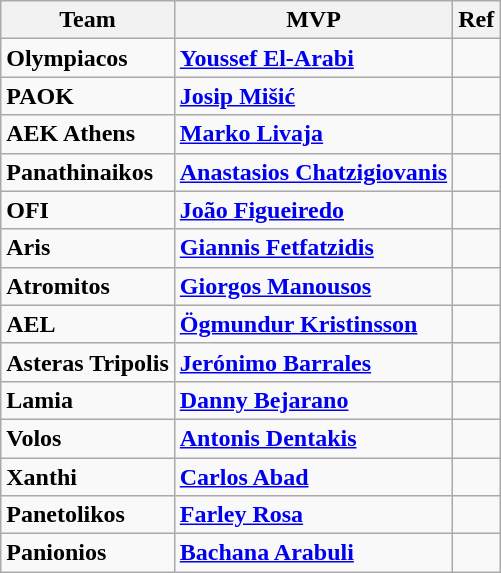<table class="wikitable sortable" style="text-align: left;">
<tr>
<th>Team</th>
<th>MVP</th>
<th>Ref</th>
</tr>
<tr>
<td><strong>Olympiacos</strong></td>
<td> <strong><a href='#'>Youssef El-Arabi</a></strong></td>
<td align="center"></td>
</tr>
<tr>
<td><strong>PAOK</strong></td>
<td> <strong><a href='#'>Josip Mišić</a></strong></td>
<td align="center"></td>
</tr>
<tr>
<td><strong>AEK Athens</strong></td>
<td> <strong><a href='#'>Marko Livaja</a></strong></td>
<td align="center"></td>
</tr>
<tr>
<td><strong>Panathinaikos</strong></td>
<td> <strong><a href='#'>Anastasios Chatzigiovanis</a></strong></td>
<td align="center"></td>
</tr>
<tr>
<td><strong>OFI</strong></td>
<td> <strong><a href='#'>João Figueiredo</a></strong></td>
<td align="center"></td>
</tr>
<tr>
<td><strong>Aris</strong></td>
<td> <strong><a href='#'>Giannis Fetfatzidis</a></strong></td>
<td align="center"></td>
</tr>
<tr>
<td><strong>Atromitos</strong></td>
<td> <strong><a href='#'>Giorgos Manousos</a></strong></td>
<td align="center"></td>
</tr>
<tr>
<td><strong>AEL</strong></td>
<td> <strong><a href='#'>Ögmundur Kristinsson</a></strong></td>
<td align="center"></td>
</tr>
<tr>
<td><strong>Asteras Tripolis</strong></td>
<td> <strong><a href='#'>Jerónimo Barrales</a></strong></td>
<td align="center"></td>
</tr>
<tr>
<td><strong>Lamia</strong></td>
<td> <strong><a href='#'>Danny Bejarano</a></strong></td>
<td align="center"></td>
</tr>
<tr>
<td><strong>Volos</strong></td>
<td> <strong><a href='#'>Antonis Dentakis</a></strong></td>
<td align="center"></td>
</tr>
<tr>
<td><strong>Xanthi</strong></td>
<td> <strong><a href='#'>Carlos Abad</a></strong></td>
<td align="center"></td>
</tr>
<tr>
<td><strong>Panetolikos</strong></td>
<td> <strong><a href='#'>Farley Rosa</a></strong></td>
<td align="center"></td>
</tr>
<tr>
<td><strong>Panionios</strong></td>
<td> <strong><a href='#'>Bachana Arabuli</a></strong></td>
<td align="center"></td>
</tr>
</table>
